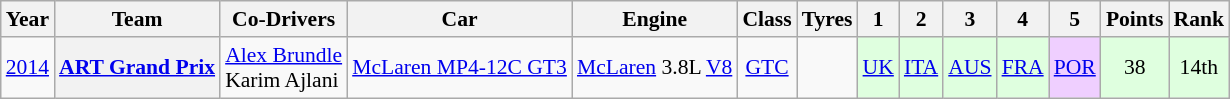<table class="wikitable" style="text-align:center; font-size:90%">
<tr>
<th>Year</th>
<th>Team</th>
<th>Co-Drivers</th>
<th>Car</th>
<th>Engine</th>
<th>Class</th>
<th>Tyres</th>
<th>1</th>
<th>2</th>
<th>3</th>
<th>4</th>
<th>5</th>
<th>Points</th>
<th>Rank</th>
</tr>
<tr>
<td><a href='#'>2014</a></td>
<th> <a href='#'>ART Grand Prix</a></th>
<td align="left"> <a href='#'>Alex Brundle</a><br> Karim Ajlani</td>
<td><a href='#'>McLaren MP4-12C GT3</a></td>
<td><a href='#'>McLaren</a> 3.8L <a href='#'>V8</a></td>
<td><a href='#'>GTC</a></td>
<td></td>
<td style="background:#DFFFDF;"><a href='#'>UK</a><br></td>
<td style="background:#DFFFDF;"><a href='#'>ITA</a><br></td>
<td style="background:#DFFFDF;"><a href='#'>AUS</a><br></td>
<td style="background:#DFFFDF;"><a href='#'>FRA</a><br></td>
<td style="background:#EFCFFF;"><a href='#'>POR</a><br></td>
<td style="background:#DFFFDF;">38</td>
<td style="background:#DFFFDF;">14th</td>
</tr>
</table>
